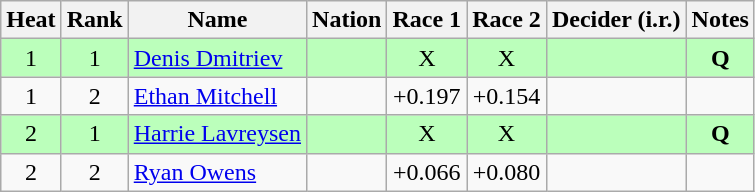<table class="wikitable sortable" style="text-align:center">
<tr>
<th>Heat</th>
<th>Rank</th>
<th>Name</th>
<th>Nation</th>
<th>Race 1</th>
<th>Race 2</th>
<th>Decider (i.r.)</th>
<th>Notes</th>
</tr>
<tr bgcolor=bbffbb>
<td>1</td>
<td>1</td>
<td align=left><a href='#'>Denis Dmitriev</a></td>
<td align=left></td>
<td>X</td>
<td>X</td>
<td></td>
<td><strong>Q</strong></td>
</tr>
<tr>
<td>1</td>
<td>2</td>
<td align=left><a href='#'>Ethan Mitchell</a></td>
<td align=left></td>
<td>+0.197</td>
<td>+0.154</td>
<td></td>
<td></td>
</tr>
<tr bgcolor=bbffbb>
<td>2</td>
<td>1</td>
<td align=left><a href='#'>Harrie Lavreysen</a></td>
<td align=left></td>
<td>X</td>
<td>X</td>
<td></td>
<td><strong>Q</strong></td>
</tr>
<tr>
<td>2</td>
<td>2</td>
<td align=left><a href='#'>Ryan Owens</a></td>
<td align=left></td>
<td>+0.066</td>
<td>+0.080</td>
<td></td>
<td></td>
</tr>
</table>
